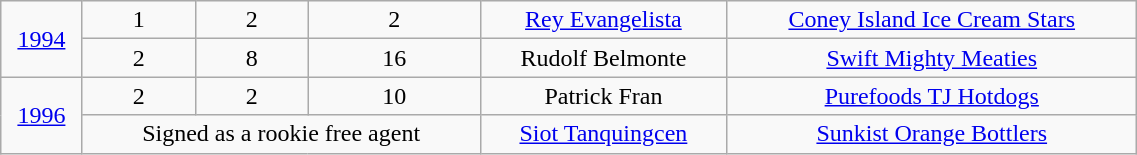<table class=wikitable width=60%>
<tr align=center>
<td rowspan=2><a href='#'>1994</a></td>
<td>1</td>
<td>2</td>
<td>2</td>
<td><a href='#'>Rey Evangelista</a></td>
<td><a href='#'>Coney Island Ice Cream Stars</a></td>
</tr>
<tr align=center>
<td>2</td>
<td>8</td>
<td>16</td>
<td>Rudolf Belmonte</td>
<td><a href='#'>Swift Mighty Meaties</a></td>
</tr>
<tr align=center>
<td rowspan=2><a href='#'>1996</a></td>
<td>2</td>
<td>2</td>
<td>10</td>
<td>Patrick Fran</td>
<td><a href='#'>Purefoods TJ Hotdogs</a></td>
</tr>
<tr align=center>
<td colspan=3>Signed as a rookie free agent</td>
<td><a href='#'>Siot Tanquingcen</a></td>
<td><a href='#'>Sunkist Orange Bottlers</a></td>
</tr>
</table>
